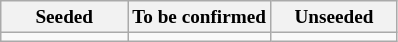<table class="wikitable" style="font-size:80%">
<tr>
<th width=32%>Seeded</th>
<th width=36%>To be confirmed</th>
<th width=32%>Unseeded</th>
</tr>
<tr>
<td valign=top></td>
<td valign=top></td>
<td valign=top></td>
</tr>
</table>
